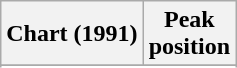<table class="wikitable plainrowheaders">
<tr>
<th>Chart (1991)</th>
<th>Peak<br>position</th>
</tr>
<tr>
</tr>
<tr>
</tr>
<tr>
</tr>
<tr>
</tr>
<tr>
</tr>
<tr>
</tr>
</table>
